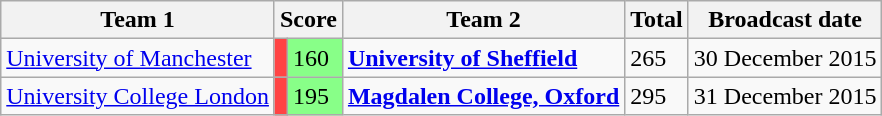<table class="wikitable">
<tr>
<th>Team 1</th>
<th colspan=2>Score</th>
<th>Team 2</th>
<th>Total</th>
<th>Broadcast date</th>
</tr>
<tr>
<td><a href='#'>University of Manchester</a></td>
<td style="background:#f44;"></td>
<td style="background:#88ff88">160</td>
<td><strong><a href='#'>University of Sheffield</a></strong></td>
<td>265</td>
<td>30 December 2015</td>
</tr>
<tr>
<td><a href='#'>University College London</a></td>
<td style="background:#f44;"></td>
<td style="background:#88ff88">195</td>
<td><strong><a href='#'>Magdalen College, Oxford</a></strong></td>
<td>295</td>
<td>31 December 2015</td>
</tr>
</table>
